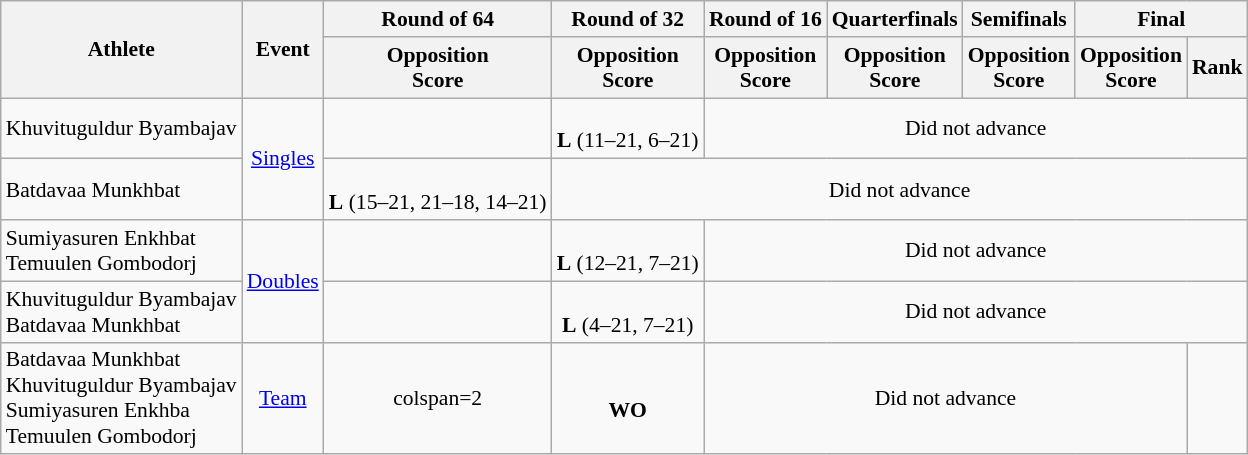<table class=wikitable style=font-size:90%;text-align:center>
<tr>
<th rowspan="2">Athlete</th>
<th rowspan="2">Event</th>
<th>Round of 64</th>
<th>Round of 32</th>
<th>Round of 16</th>
<th>Quarterfinals</th>
<th>Semifinals</th>
<th colspan="2">Final</th>
</tr>
<tr>
<th>Opposition<br>Score</th>
<th>Opposition<br>Score</th>
<th>Opposition<br>Score</th>
<th>Opposition<br>Score</th>
<th>Opposition<br>Score</th>
<th>Opposition<br>Score</th>
<th>Rank</th>
</tr>
<tr>
<td align=left>Khuvituguldur Byambajav</td>
<td align=center rowspan=2><a href='#'>Singles</a></td>
<td></td>
<td><br><strong>L</strong> (11–21, 6–21)</td>
<td colspan=5>Did not advance</td>
</tr>
<tr>
<td align=left>Batdavaa Munkhbat</td>
<td><br><strong>L</strong> (15–21, 21–18, 14–21)</td>
<td colspan=6>Did not advance</td>
</tr>
<tr>
<td align=left>Sumiyasuren Enkhbat <br> Temuulen Gombodorj</td>
<td align=center rowspan=2><a href='#'>Doubles</a></td>
<td></td>
<td><br><strong>L</strong> (12–21, 7–21)</td>
<td colspan=5>Did not advance</td>
</tr>
<tr>
<td align=left>Khuvituguldur Byambajav <br> Batdavaa Munkhbat</td>
<td></td>
<td><br><strong>L</strong> (4–21, 7–21)</td>
<td colspan=5>Did not advance</td>
</tr>
<tr>
<td align=left>Batdavaa Munkhbat<br>Khuvituguldur Byambajav<br>Sumiyasuren Enkhba<br>Temuulen Gombodorj</td>
<td align=center><a href='#'>Team</a></td>
<td>colspan=2 </td>
<td><br><strong>WO</strong></td>
<td colspan=4>Did not advance</td>
</tr>
</table>
